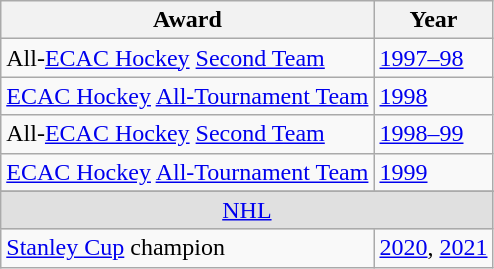<table class="wikitable">
<tr>
<th>Award</th>
<th>Year</th>
</tr>
<tr>
<td>All-<a href='#'>ECAC Hockey</a> <a href='#'>Second Team</a></td>
<td><a href='#'>1997–98</a></td>
</tr>
<tr>
<td><a href='#'>ECAC Hockey</a> <a href='#'>All-Tournament Team</a></td>
<td><a href='#'>1998</a></td>
</tr>
<tr>
<td>All-<a href='#'>ECAC Hockey</a> <a href='#'>Second Team</a></td>
<td><a href='#'>1998–99</a></td>
</tr>
<tr>
<td><a href='#'>ECAC Hockey</a> <a href='#'>All-Tournament Team</a></td>
<td><a href='#'>1999</a></td>
</tr>
<tr>
</tr>
<tr ALIGN="center" bgcolor="#e0e0e0">
<td colspan="3"><a href='#'>NHL</a></td>
</tr>
<tr>
<td><a href='#'>Stanley Cup</a> champion</td>
<td><a href='#'>2020</a>, <a href='#'>2021</a></td>
</tr>
</table>
